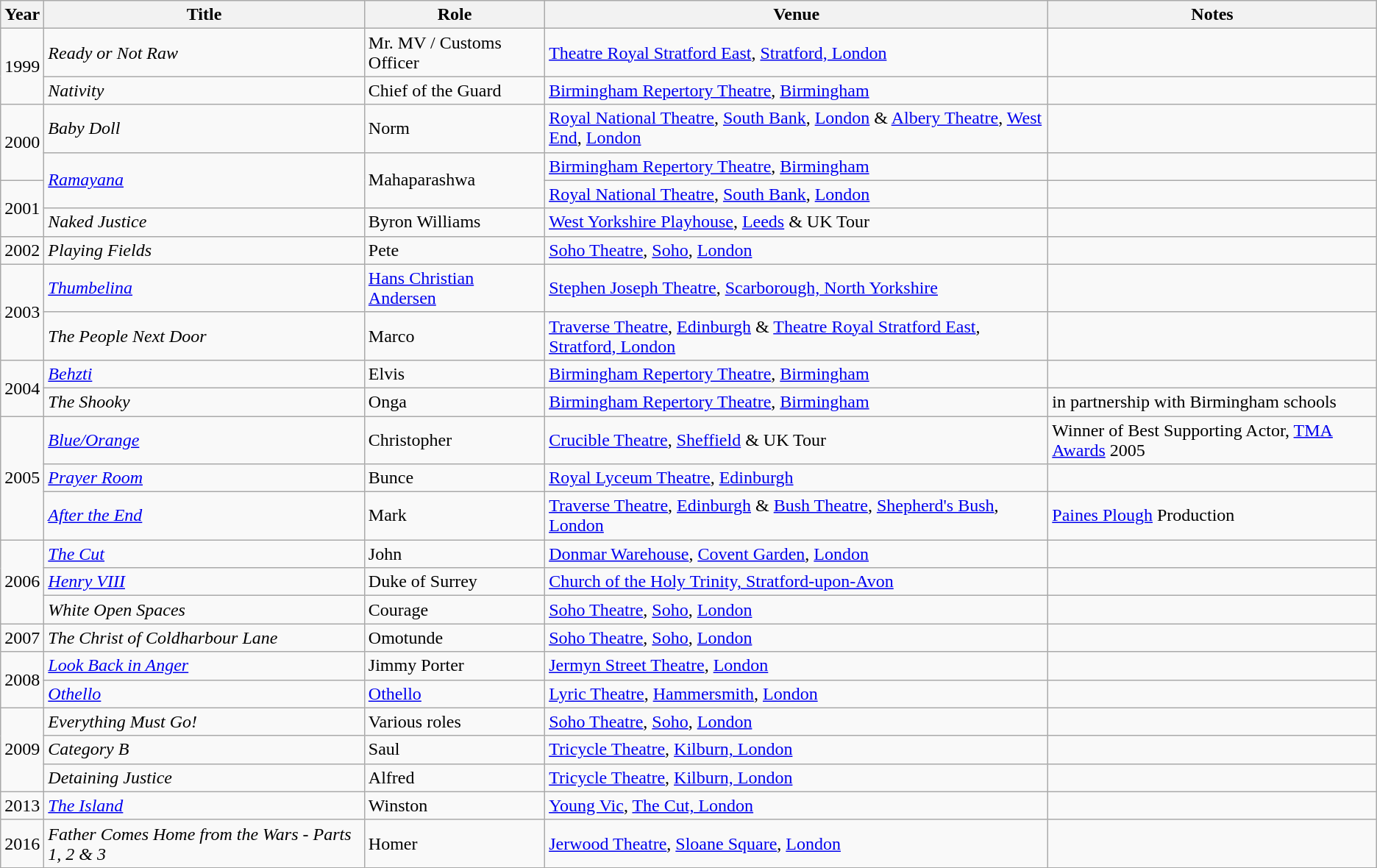<table class="wikitable sortable">
<tr>
<th>Year</th>
<th>Title</th>
<th>Role</th>
<th>Venue</th>
<th>Notes</th>
</tr>
<tr>
<td rowspan="2">1999</td>
<td><em>Ready or Not Raw</em></td>
<td>Mr. MV / Customs Officer</td>
<td><a href='#'>Theatre Royal Stratford East</a>, <a href='#'>Stratford, London</a></td>
<td></td>
</tr>
<tr>
<td><em>Nativity</em></td>
<td>Chief of the Guard</td>
<td><a href='#'>Birmingham Repertory Theatre</a>, <a href='#'>Birmingham</a></td>
<td></td>
</tr>
<tr>
<td rowspan="2">2000</td>
<td><em>Baby Doll</em></td>
<td>Norm</td>
<td><a href='#'>Royal National Theatre</a>, <a href='#'>South Bank</a>, <a href='#'>London</a> & <a href='#'>Albery Theatre</a>, <a href='#'>West End</a>, <a href='#'>London</a></td>
<td></td>
</tr>
<tr>
<td rowspan="2"><em><a href='#'>Ramayana</a></em></td>
<td rowspan="2">Mahaparashwa</td>
<td><a href='#'>Birmingham Repertory Theatre</a>, <a href='#'>Birmingham</a></td>
<td></td>
</tr>
<tr>
<td rowspan="2">2001</td>
<td><a href='#'>Royal National Theatre</a>, <a href='#'>South Bank</a>, <a href='#'>London</a></td>
<td></td>
</tr>
<tr>
<td><em>Naked Justice</em></td>
<td>Byron Williams</td>
<td><a href='#'>West Yorkshire Playhouse</a>, <a href='#'>Leeds</a> & UK Tour</td>
<td></td>
</tr>
<tr>
<td>2002</td>
<td><em>Playing Fields</em></td>
<td>Pete</td>
<td><a href='#'>Soho Theatre</a>, <a href='#'>Soho</a>, <a href='#'>London</a></td>
<td></td>
</tr>
<tr>
<td rowspan="2">2003</td>
<td><em><a href='#'>Thumbelina</a></em></td>
<td><a href='#'>Hans Christian Andersen</a></td>
<td><a href='#'>Stephen Joseph Theatre</a>, <a href='#'>Scarborough, North Yorkshire</a></td>
<td></td>
</tr>
<tr>
<td><em>The People Next Door</em></td>
<td>Marco</td>
<td><a href='#'>Traverse Theatre</a>, <a href='#'>Edinburgh</a> & <a href='#'>Theatre Royal Stratford East</a>, <a href='#'>Stratford, London</a></td>
<td></td>
</tr>
<tr>
<td rowspan="2">2004</td>
<td><em><a href='#'>Behzti</a></em></td>
<td>Elvis</td>
<td><a href='#'>Birmingham Repertory Theatre</a>, <a href='#'>Birmingham</a></td>
<td></td>
</tr>
<tr>
<td><em>The Shooky</em></td>
<td>Onga</td>
<td><a href='#'>Birmingham Repertory Theatre</a>, <a href='#'>Birmingham</a></td>
<td>in partnership with Birmingham schools</td>
</tr>
<tr>
<td rowspan="3">2005</td>
<td><em><a href='#'>Blue/Orange</a></em></td>
<td>Christopher</td>
<td><a href='#'>Crucible Theatre</a>, <a href='#'>Sheffield</a> & UK Tour</td>
<td>Winner of Best Supporting Actor, <a href='#'>TMA Awards</a> 2005</td>
</tr>
<tr>
<td><em><a href='#'>Prayer Room</a></em></td>
<td>Bunce</td>
<td><a href='#'>Royal Lyceum Theatre</a>, <a href='#'>Edinburgh</a></td>
<td></td>
</tr>
<tr>
<td><em><a href='#'>After the End</a></em></td>
<td>Mark</td>
<td><a href='#'>Traverse Theatre</a>, <a href='#'>Edinburgh</a> & <a href='#'>Bush Theatre</a>, <a href='#'>Shepherd's Bush</a>, <a href='#'>London</a></td>
<td><a href='#'>Paines Plough</a> Production</td>
</tr>
<tr>
<td rowspan="3">2006</td>
<td><em><a href='#'>The Cut</a></em></td>
<td>John</td>
<td><a href='#'>Donmar Warehouse</a>, <a href='#'>Covent Garden</a>, <a href='#'>London</a></td>
<td></td>
</tr>
<tr>
<td><em><a href='#'>Henry VIII</a></em></td>
<td>Duke of Surrey</td>
<td><a href='#'>Church of the Holy Trinity, Stratford-upon-Avon</a></td>
<td></td>
</tr>
<tr>
<td><em>White Open Spaces</em></td>
<td>Courage</td>
<td><a href='#'>Soho Theatre</a>, <a href='#'>Soho</a>, <a href='#'>London</a></td>
<td></td>
</tr>
<tr>
<td>2007</td>
<td><em>The Christ of Coldharbour Lane</em></td>
<td>Omotunde</td>
<td><a href='#'>Soho Theatre</a>, <a href='#'>Soho</a>, <a href='#'>London</a></td>
<td></td>
</tr>
<tr>
<td rowspan="2">2008</td>
<td><em><a href='#'>Look Back in Anger</a></em></td>
<td>Jimmy Porter</td>
<td><a href='#'>Jermyn Street Theatre</a>, <a href='#'>London</a></td>
<td></td>
</tr>
<tr>
<td><em><a href='#'>Othello</a></em></td>
<td><a href='#'>Othello</a></td>
<td><a href='#'>Lyric Theatre</a>, <a href='#'>Hammersmith</a>, <a href='#'>London</a></td>
<td></td>
</tr>
<tr>
<td rowspan="3">2009</td>
<td><em>Everything Must Go!</em></td>
<td>Various roles</td>
<td><a href='#'>Soho Theatre</a>, <a href='#'>Soho</a>, <a href='#'>London</a></td>
<td></td>
</tr>
<tr>
<td><em>Category B</em></td>
<td>Saul</td>
<td><a href='#'>Tricycle Theatre</a>, <a href='#'>Kilburn, London</a></td>
<td></td>
</tr>
<tr>
<td><em>Detaining Justice</em></td>
<td>Alfred</td>
<td><a href='#'>Tricycle Theatre</a>, <a href='#'>Kilburn, London</a></td>
<td></td>
</tr>
<tr>
<td>2013</td>
<td><em><a href='#'>The Island</a></em></td>
<td>Winston</td>
<td><a href='#'>Young Vic</a>, <a href='#'>The Cut, London</a></td>
<td></td>
</tr>
<tr>
<td>2016</td>
<td><em>Father Comes Home from the Wars - Parts 1, 2 & 3</em></td>
<td>Homer</td>
<td><a href='#'>Jerwood Theatre</a>, <a href='#'>Sloane Square</a>, <a href='#'>London</a></td>
<td></td>
</tr>
</table>
